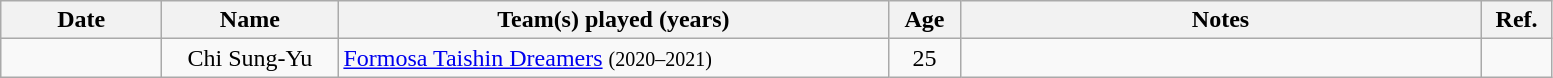<table class="wikitable sortable" style="text-align:center">
<tr>
<th style="width:100px">Date</th>
<th style="width:110px">Name</th>
<th style="width:360px">Team(s) played (years)</th>
<th style="width:40px">Age</th>
<th style="width:340px">Notes</th>
<th style="width:40px">Ref.</th>
</tr>
<tr>
<td align="center"></td>
<td align="center">Chi Sung-Yu</td>
<td align="left"><a href='#'>Formosa Taishin Dreamers</a> <small>(2020–2021)</small></td>
<td align="center">25</td>
<td align="left"></td>
<td align="center"></td>
</tr>
</table>
